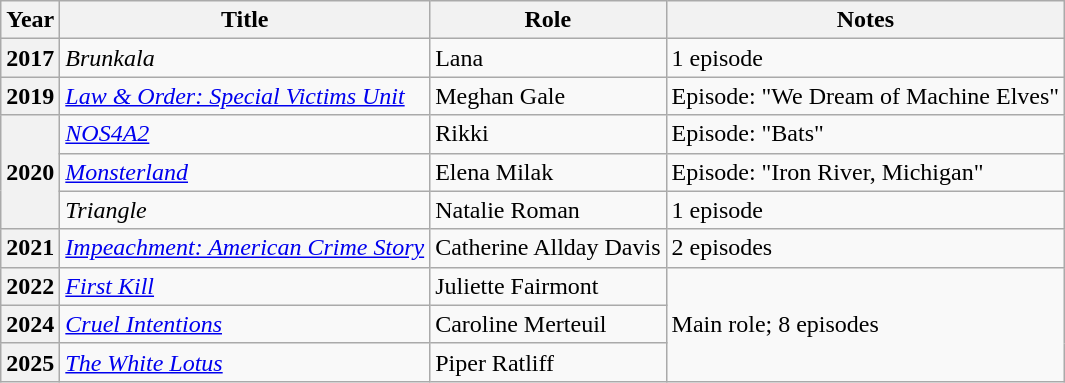<table class="wikitable plainrowheaders sortable">
<tr>
<th scope="col">Year</th>
<th scope="col">Title</th>
<th scope="col" class="unsortable">Role</th>
<th scope="col" class="unsortable">Notes</th>
</tr>
<tr>
<th scope="row">2017</th>
<td><em>Brunkala</em></td>
<td>Lana</td>
<td>1 episode</td>
</tr>
<tr>
<th scope="row">2019</th>
<td><em><a href='#'>Law & Order: Special Victims Unit</a></em></td>
<td>Meghan Gale</td>
<td>Episode: "We Dream of Machine Elves"</td>
</tr>
<tr>
<th scope="row" rowspan="3">2020</th>
<td><em><a href='#'>NOS4A2</a></em></td>
<td>Rikki</td>
<td>Episode: "Bats"</td>
</tr>
<tr>
<td><em><a href='#'>Monsterland</a></em></td>
<td>Elena Milak</td>
<td>Episode: "Iron River, Michigan"</td>
</tr>
<tr>
<td><em>Triangle</em></td>
<td>Natalie Roman</td>
<td>1 episode</td>
</tr>
<tr>
<th scope="row">2021</th>
<td><em><a href='#'>Impeachment: American Crime Story</a></em></td>
<td>Catherine Allday Davis</td>
<td>2 episodes</td>
</tr>
<tr>
<th scope="row">2022</th>
<td><em><a href='#'>First Kill</a></em></td>
<td>Juliette Fairmont</td>
<td rowspan="3">Main role; 8 episodes</td>
</tr>
<tr>
<th scope="row">2024</th>
<td><em><a href='#'>Cruel Intentions</a></em></td>
<td>Caroline Merteuil</td>
</tr>
<tr>
<th scope="row">2025</th>
<td><em><a href='#'>The White Lotus</a></em></td>
<td>Piper Ratliff</td>
</tr>
</table>
